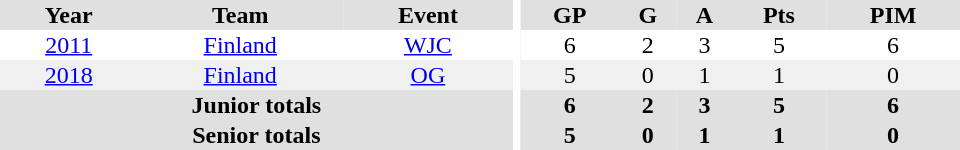<table border="0" cellpadding="1" cellspacing="0" ID="Table3" style="text-align:center; width:40em">
<tr ALIGN="center" bgcolor="#e0e0e0">
<th>Year</th>
<th>Team</th>
<th>Event</th>
<th rowspan="99" bgcolor="#ffffff"></th>
<th>GP</th>
<th>G</th>
<th>A</th>
<th>Pts</th>
<th>PIM</th>
</tr>
<tr>
<td><a href='#'>2011</a></td>
<td><a href='#'>Finland</a></td>
<td><a href='#'>WJC</a></td>
<td>6</td>
<td>2</td>
<td>3</td>
<td>5</td>
<td>6</td>
</tr>
<tr bgcolor="#f0f0f0">
<td><a href='#'>2018</a></td>
<td><a href='#'>Finland</a></td>
<td><a href='#'>OG</a></td>
<td>5</td>
<td>0</td>
<td>1</td>
<td>1</td>
<td>0</td>
</tr>
<tr bgcolor="#e0e0e0">
<th colspan="3">Junior totals</th>
<th>6</th>
<th>2</th>
<th>3</th>
<th>5</th>
<th>6</th>
</tr>
<tr bgcolor="#e0e0e0">
<th colspan="3">Senior totals</th>
<th>5</th>
<th>0</th>
<th>1</th>
<th>1</th>
<th>0</th>
</tr>
</table>
